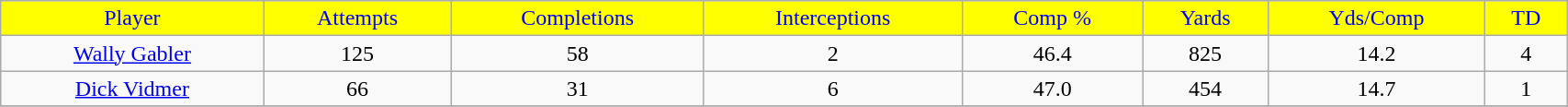<table class="wikitable" width="90%">
<tr align="center"  style="background:yellow;color:blue;">
<td>Player</td>
<td>Attempts</td>
<td>Completions</td>
<td>Interceptions</td>
<td>Comp %</td>
<td>Yards</td>
<td>Yds/Comp</td>
<td>TD</td>
</tr>
<tr align="center" bgcolor="">
<td><a href='#'>Wally Gabler</a></td>
<td>125</td>
<td>58</td>
<td>2</td>
<td>46.4</td>
<td>825</td>
<td>14.2</td>
<td>4</td>
</tr>
<tr align="center" bgcolor="">
<td><a href='#'>Dick Vidmer</a></td>
<td>66</td>
<td>31</td>
<td>6</td>
<td>47.0</td>
<td>454</td>
<td>14.7</td>
<td>1</td>
</tr>
<tr>
</tr>
</table>
